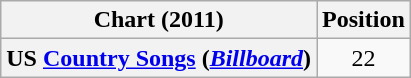<table class="wikitable plainrowheaders">
<tr>
<th scope="col">Chart (2011)</th>
<th scope="col">Position</th>
</tr>
<tr>
<th scope="row">US <a href='#'>Country Songs</a> (<em><a href='#'>Billboard</a></em>)</th>
<td align="center">22</td>
</tr>
</table>
